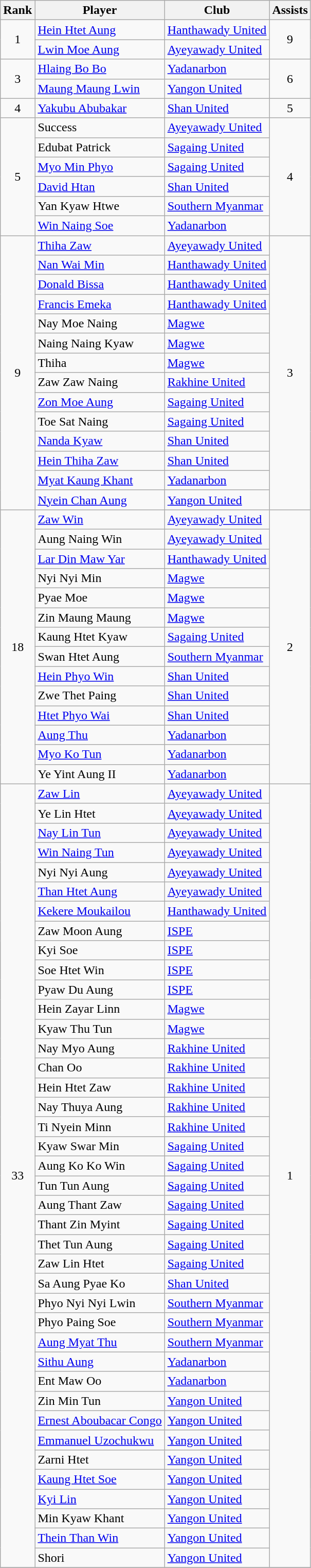<table class="wikitable" style="text-align:center">
<tr>
<th>Rank</th>
<th>Player</th>
<th>Club</th>
<th>Assists</th>
</tr>
<tr>
<td rowspan="2">1</td>
<td align="left"> <a href='#'>Hein Htet Aung</a></td>
<td align="left"><a href='#'>Hanthawady United</a></td>
<td rowspan="2">9</td>
</tr>
<tr>
<td align="left"> <a href='#'>Lwin Moe Aung</a></td>
<td align="left"><a href='#'>Ayeyawady United</a></td>
</tr>
<tr>
<td rowspan="2">3</td>
<td align="left"> <a href='#'>Hlaing Bo Bo</a></td>
<td align="left"><a href='#'>Yadanarbon</a></td>
<td rowspan="2">6</td>
</tr>
<tr>
<td align="left"> <a href='#'>Maung Maung Lwin</a></td>
<td align="left"><a href='#'>Yangon United</a></td>
</tr>
<tr>
<td>4</td>
<td align="left"> <a href='#'>Yakubu Abubakar</a></td>
<td align="left"><a href='#'>Shan United</a></td>
<td>5</td>
</tr>
<tr>
<td rowspan="6">5</td>
<td align="left"> Success</td>
<td align="left"><a href='#'>Ayeyawady United</a></td>
<td rowspan="6">4</td>
</tr>
<tr>
<td align="left"> Edubat Patrick</td>
<td align="left"><a href='#'>Sagaing United</a></td>
</tr>
<tr>
<td align="left"> <a href='#'>Myo Min Phyo</a></td>
<td align="left"><a href='#'>Sagaing United</a></td>
</tr>
<tr>
<td align="left"> <a href='#'>David Htan</a></td>
<td align="left"><a href='#'>Shan United</a></td>
</tr>
<tr>
<td align="left"> Yan Kyaw Htwe</td>
<td align="left"><a href='#'>Southern Myanmar</a></td>
</tr>
<tr>
<td align="left"> <a href='#'>Win Naing Soe</a></td>
<td align="left"><a href='#'>Yadanarbon</a></td>
</tr>
<tr>
<td rowspan="14">9</td>
<td align="left"> <a href='#'>Thiha Zaw</a></td>
<td align="left"><a href='#'>Ayeyawady United</a></td>
<td rowspan="14">3</td>
</tr>
<tr>
<td align="left"> <a href='#'>Nan Wai Min</a></td>
<td align="left"><a href='#'>Hanthawady United</a></td>
</tr>
<tr>
<td align="left"> <a href='#'>Donald Bissa</a></td>
<td align="left"><a href='#'>Hanthawady United</a></td>
</tr>
<tr>
<td align="left"> <a href='#'>Francis Emeka</a></td>
<td align="left"><a href='#'>Hanthawady United</a></td>
</tr>
<tr>
<td align="left"> Nay Moe Naing</td>
<td align="left"><a href='#'>Magwe</a></td>
</tr>
<tr>
<td align="left">Naing Naing Kyaw</td>
<td align="left"><a href='#'>Magwe</a></td>
</tr>
<tr>
<td align="left"> Thiha</td>
<td align="left"><a href='#'>Magwe</a></td>
</tr>
<tr>
<td align="left"> Zaw Zaw Naing</td>
<td align="left"><a href='#'>Rakhine United</a></td>
</tr>
<tr>
<td align="left"> <a href='#'>Zon Moe Aung</a></td>
<td align="left"><a href='#'>Sagaing United</a></td>
</tr>
<tr>
<td align="left"> Toe Sat Naing</td>
<td align="left"><a href='#'>Sagaing United</a></td>
</tr>
<tr>
<td align="left"> <a href='#'>Nanda Kyaw</a></td>
<td align="left"><a href='#'>Shan United</a></td>
</tr>
<tr>
<td align="left"> <a href='#'>Hein Thiha Zaw</a></td>
<td align="left"><a href='#'>Shan United</a></td>
</tr>
<tr>
<td align="left"> <a href='#'>Myat Kaung Khant</a></td>
<td align="left"><a href='#'>Yadanarbon</a></td>
</tr>
<tr>
<td align="left"> <a href='#'>Nyein Chan Aung</a></td>
<td align="left"><a href='#'>Yangon United</a></td>
</tr>
<tr>
<td rowspan="14">18</td>
<td align="left"> <a href='#'>Zaw Win</a></td>
<td align="left"><a href='#'>Ayeyawady United</a></td>
<td rowspan="14">2</td>
</tr>
<tr>
<td align="left"> Aung Naing Win</td>
<td align="left"><a href='#'>Ayeyawady United</a></td>
</tr>
<tr>
<td align="left"> <a href='#'>Lar Din Maw Yar</a></td>
<td align="left"><a href='#'>Hanthawady United</a></td>
</tr>
<tr>
<td align="left">Nyi Nyi Min</td>
<td align="left"><a href='#'>Magwe</a></td>
</tr>
<tr>
<td align="left">Pyae Moe</td>
<td align="left"><a href='#'>Magwe</a></td>
</tr>
<tr>
<td align="left"> Zin Maung Maung</td>
<td align="left"><a href='#'>Magwe</a></td>
</tr>
<tr>
<td align="left"> Kaung Htet Kyaw</td>
<td align="left"><a href='#'>Sagaing United</a></td>
</tr>
<tr>
<td align="left"> Swan Htet Aung</td>
<td align="left"><a href='#'>Southern Myanmar</a></td>
</tr>
<tr>
<td align="left"> <a href='#'>Hein Phyo Win</a></td>
<td align="left"><a href='#'>Shan United</a></td>
</tr>
<tr>
<td align="left"> Zwe Thet Paing</td>
<td align="left"><a href='#'>Shan United</a></td>
</tr>
<tr>
<td align="left"> <a href='#'>Htet Phyo Wai</a></td>
<td align="left"><a href='#'>Shan United</a></td>
</tr>
<tr>
<td align="left"> <a href='#'>Aung Thu</a></td>
<td align="left"><a href='#'>Yadanarbon</a></td>
</tr>
<tr>
<td align="left"> <a href='#'>Myo Ko Tun</a></td>
<td align="left"><a href='#'>Yadanarbon</a></td>
</tr>
<tr>
<td align="left"> Ye Yint Aung II</td>
<td align="left"><a href='#'>Yadanarbon</a></td>
</tr>
<tr>
<td rowspan="40">33</td>
<td align="left"> <a href='#'>Zaw Lin</a></td>
<td align="left"><a href='#'>Ayeyawady United</a></td>
<td rowspan="40">1</td>
</tr>
<tr>
<td align="left"> Ye Lin Htet</td>
<td align="left"><a href='#'>Ayeyawady United</a></td>
</tr>
<tr>
<td align="left"> <a href='#'>Nay Lin Tun</a></td>
<td align="left"><a href='#'>Ayeyawady United</a></td>
</tr>
<tr>
<td align="left"> <a href='#'>Win Naing Tun</a></td>
<td align="left"><a href='#'>Ayeyawady United</a></td>
</tr>
<tr>
<td align="left"> Nyi Nyi Aung</td>
<td align="left"><a href='#'>Ayeyawady United</a></td>
</tr>
<tr>
<td align="left"> <a href='#'>Than Htet Aung</a></td>
<td align="left"><a href='#'>Ayeyawady United</a></td>
</tr>
<tr>
<td align="left"> <a href='#'>Kekere Moukailou</a></td>
<td align="left"><a href='#'>Hanthawady United</a></td>
</tr>
<tr>
<td align="left"> Zaw Moon Aung</td>
<td align="left"><a href='#'>ISPE</a></td>
</tr>
<tr>
<td align="left"> Kyi Soe</td>
<td align="left"><a href='#'>ISPE</a></td>
</tr>
<tr>
<td align="left"> Soe Htet Win</td>
<td align="left"><a href='#'>ISPE</a></td>
</tr>
<tr>
<td align="left"> Pyaw Du Aung</td>
<td align="left"><a href='#'>ISPE</a></td>
</tr>
<tr>
<td align="left">Hein Zayar Linn</td>
<td align="left"><a href='#'>Magwe</a></td>
</tr>
<tr>
<td align="left">Kyaw Thu Tun</td>
<td align="left"><a href='#'>Magwe</a></td>
</tr>
<tr>
<td align="left"> Nay Myo Aung</td>
<td align="left"><a href='#'>Rakhine United</a></td>
</tr>
<tr>
<td align="left"> Chan Oo</td>
<td align="left"><a href='#'>Rakhine United</a></td>
</tr>
<tr>
<td align="left"> Hein Htet Zaw</td>
<td align="left"><a href='#'>Rakhine United</a></td>
</tr>
<tr>
<td align="left"> Nay Thuya Aung</td>
<td align="left"><a href='#'>Rakhine United</a></td>
</tr>
<tr>
<td align="left"> Ti Nyein Minn</td>
<td align="left"><a href='#'>Rakhine United</a></td>
</tr>
<tr>
<td align="left"> Kyaw Swar Min</td>
<td align="left"><a href='#'>Sagaing United</a></td>
</tr>
<tr>
<td align="left"> Aung Ko Ko Win</td>
<td align="left"><a href='#'>Sagaing United</a></td>
</tr>
<tr>
<td align="left"> Tun Tun Aung</td>
<td align="left"><a href='#'>Sagaing United</a></td>
</tr>
<tr>
<td align="left"> Aung Thant Zaw</td>
<td align="left"><a href='#'>Sagaing United</a></td>
</tr>
<tr>
<td align="left"> Thant Zin Myint</td>
<td align="left"><a href='#'>Sagaing United</a></td>
</tr>
<tr>
<td align="left"> Thet Tun Aung</td>
<td align="left"><a href='#'>Sagaing United</a></td>
</tr>
<tr>
<td align="left"> Zaw Lin Htet</td>
<td align="left"><a href='#'>Sagaing United</a></td>
</tr>
<tr>
<td align="left"> Sa Aung Pyae Ko</td>
<td align="left"><a href='#'>Shan United</a></td>
</tr>
<tr>
<td align="left"> Phyo Nyi Nyi Lwin</td>
<td align="left"><a href='#'>Southern Myanmar</a></td>
</tr>
<tr>
<td align="left"> Phyo Paing Soe</td>
<td align="left"><a href='#'>Southern Myanmar</a></td>
</tr>
<tr>
<td align="left"> <a href='#'>Aung Myat Thu</a></td>
<td align="left"><a href='#'>Southern Myanmar</a></td>
</tr>
<tr>
<td align="left"> <a href='#'>Sithu Aung</a></td>
<td align="left"><a href='#'>Yadanarbon</a></td>
</tr>
<tr>
<td align="left"> Ent Maw Oo</td>
<td align="left"><a href='#'>Yadanarbon</a></td>
</tr>
<tr>
<td align="left"> Zin Min Tun</td>
<td align="left"><a href='#'>Yangon United</a></td>
</tr>
<tr>
<td align="left"> <a href='#'>Ernest Aboubacar Congo</a></td>
<td align="left"><a href='#'>Yangon United</a></td>
</tr>
<tr>
<td align="left"> <a href='#'>Emmanuel Uzochukwu</a></td>
<td align="left"><a href='#'>Yangon United</a></td>
</tr>
<tr>
<td align="left"> Zarni Htet</td>
<td align="left"><a href='#'>Yangon United</a></td>
</tr>
<tr>
<td align="left"> <a href='#'>Kaung Htet Soe</a></td>
<td align="left"><a href='#'>Yangon United</a></td>
</tr>
<tr>
<td align="left"> <a href='#'>Kyi Lin</a></td>
<td align="left"><a href='#'>Yangon United</a></td>
</tr>
<tr>
<td align="left"> Min Kyaw Khant</td>
<td align="left"><a href='#'>Yangon United</a></td>
</tr>
<tr>
<td align="left"> <a href='#'>Thein Than Win</a></td>
<td align="left"><a href='#'>Yangon United</a></td>
</tr>
<tr>
<td align="left"> Shori</td>
<td align="left"><a href='#'>Yangon United</a></td>
</tr>
<tr>
</tr>
</table>
